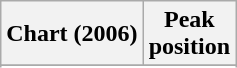<table class="wikitable sortable plainrowheaders" style="text-align:center">
<tr>
<th>Chart (2006)</th>
<th>Peak<br>position</th>
</tr>
<tr>
</tr>
<tr>
</tr>
<tr>
</tr>
<tr>
</tr>
<tr>
</tr>
<tr>
</tr>
</table>
